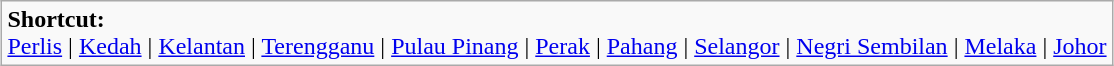<table border="0" class="wikitable" style="margin: 0 auto;" align=center>
<tr>
<td><strong>Shortcut:</strong><br><a href='#'>Perlis</a> | <a href='#'>Kedah</a> | <a href='#'>Kelantan</a> | <a href='#'>Terengganu</a> | <a href='#'>Pulau Pinang</a> | <a href='#'>Perak</a> | <a href='#'>Pahang</a> | <a href='#'>Selangor</a> | <a href='#'>Negri Sembilan</a> | <a href='#'>Melaka</a> | <a href='#'>Johor</a></td>
</tr>
</table>
